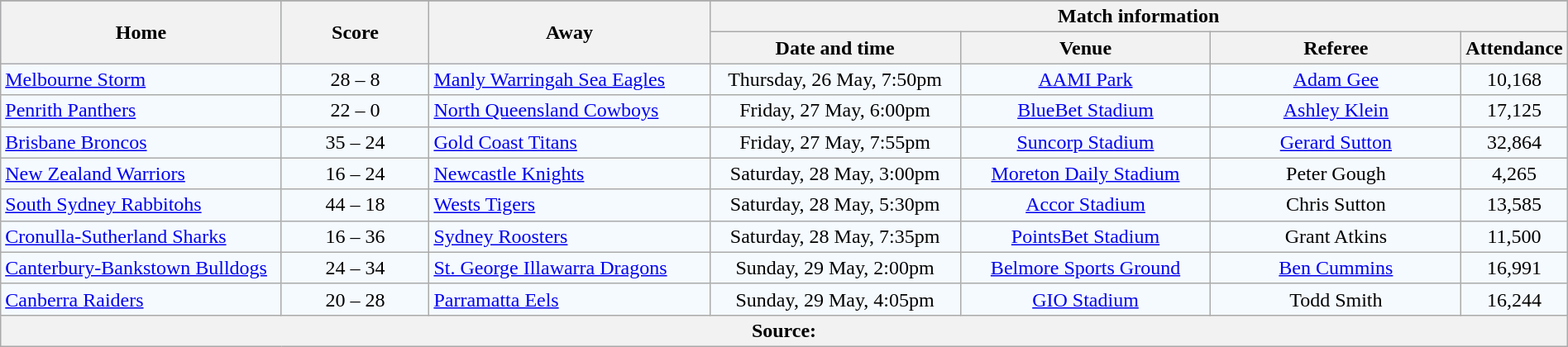<table class="wikitable" style="border-collapse:collapse; text-align:center; width:100%;">
<tr style="background:#c1d8ff;">
</tr>
<tr style="background:#c1d8ff;">
<th rowspan="2" style="width:19%;">Home</th>
<th rowspan="2" style="width:10%;">Score</th>
<th rowspan="2" style="width:19%;">Away</th>
<th colspan="6">Match information</th>
</tr>
<tr style="background:#efefef;">
<th width=17%>Date and time</th>
<th width=17%>Venue</th>
<th width=17%>Referee</th>
<th width=5%>Attendance</th>
</tr>
<tr style="text-align:center; background:#f5faff;">
<td align="left"> <a href='#'>Melbourne Storm</a></td>
<td>28 – 8</td>
<td align="left"> <a href='#'>Manly Warringah Sea Eagles</a></td>
<td>Thursday, 26 May, 7:50pm</td>
<td><a href='#'>AAMI Park</a></td>
<td><a href='#'>Adam Gee</a></td>
<td>10,168</td>
</tr>
<tr style="text-align:center; background:#f5faff;">
<td align="left"> <a href='#'>Penrith Panthers</a></td>
<td>22 – 0</td>
<td align="left"> <a href='#'>North Queensland Cowboys</a></td>
<td>Friday, 27 May, 6:00pm</td>
<td><a href='#'>BlueBet Stadium</a></td>
<td><a href='#'>Ashley Klein</a></td>
<td>17,125</td>
</tr>
<tr style="text-align:center; background:#f5faff;">
<td align="left"> <a href='#'>Brisbane Broncos</a></td>
<td>35 – 24</td>
<td align="left"> <a href='#'>Gold Coast Titans</a></td>
<td>Friday, 27 May, 7:55pm</td>
<td><a href='#'>Suncorp Stadium</a></td>
<td><a href='#'>Gerard Sutton</a></td>
<td>32,864</td>
</tr>
<tr style="text-align:center; background:#f5faff;">
<td align="left"> <a href='#'>New Zealand Warriors</a></td>
<td>16 – 24</td>
<td align="left"> <a href='#'>Newcastle Knights</a></td>
<td>Saturday, 28 May, 3:00pm</td>
<td><a href='#'>Moreton Daily Stadium</a></td>
<td>Peter Gough</td>
<td>4,265</td>
</tr>
<tr style="text-align:center; background:#f5faff;">
<td align="left"> <a href='#'>South Sydney Rabbitohs</a></td>
<td>44 – 18</td>
<td align="left"> <a href='#'>Wests Tigers</a></td>
<td>Saturday, 28 May, 5:30pm</td>
<td><a href='#'>Accor Stadium</a></td>
<td>Chris Sutton</td>
<td>13,585</td>
</tr>
<tr style="text-align:center; background:#f5faff;">
<td align="left"> <a href='#'>Cronulla-Sutherland Sharks</a></td>
<td>16 – 36</td>
<td align="left"> <a href='#'>Sydney Roosters</a></td>
<td>Saturday, 28 May, 7:35pm</td>
<td><a href='#'>PointsBet Stadium</a></td>
<td>Grant Atkins</td>
<td>11,500</td>
</tr>
<tr style="text-align:center; background:#f5faff;">
<td align="left"> <a href='#'>Canterbury-Bankstown Bulldogs</a></td>
<td>24 – 34</td>
<td align="left"> <a href='#'>St. George Illawarra Dragons</a></td>
<td>Sunday, 29 May, 2:00pm</td>
<td><a href='#'>Belmore Sports Ground</a></td>
<td><a href='#'>Ben Cummins</a></td>
<td>16,991</td>
</tr>
<tr style="text-align:center; background:#f5faff;">
<td align="left"> <a href='#'>Canberra Raiders</a></td>
<td>20 – 28</td>
<td align="left"> <a href='#'>Parramatta Eels</a></td>
<td>Sunday, 29 May, 4:05pm</td>
<td><a href='#'>GIO Stadium</a></td>
<td>Todd Smith</td>
<td>16,244</td>
</tr>
<tr>
<th colspan="7">Source:</th>
</tr>
</table>
